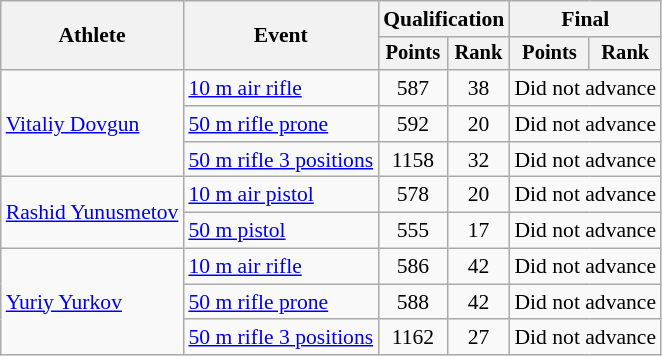<table class="wikitable" style="font-size:90%">
<tr>
<th rowspan="2">Athlete</th>
<th rowspan="2">Event</th>
<th colspan=2>Qualification</th>
<th colspan=2>Final</th>
</tr>
<tr style="font-size:95%">
<th>Points</th>
<th>Rank</th>
<th>Points</th>
<th>Rank</th>
</tr>
<tr align=center>
<td align=left rowspan=3><a href='#'>Vitaliy Dovgun</a></td>
<td align=left><a href='#'>10 m air rifle</a></td>
<td>587</td>
<td>38</td>
<td colspan=2>Did not advance</td>
</tr>
<tr align=center>
<td align=left><a href='#'>50 m rifle prone</a></td>
<td>592</td>
<td>20</td>
<td colspan=2>Did not advance</td>
</tr>
<tr align=center>
<td align=left><a href='#'>50 m rifle 3 positions</a></td>
<td>1158</td>
<td>32</td>
<td colspan=2>Did not advance</td>
</tr>
<tr align=center>
<td align=left rowspan=2><a href='#'>Rashid Yunusmetov</a></td>
<td align=left><a href='#'>10 m air pistol</a></td>
<td>578</td>
<td>20</td>
<td colspan=2>Did not advance</td>
</tr>
<tr align=center>
<td align=left><a href='#'>50 m pistol</a></td>
<td>555</td>
<td>17</td>
<td colspan=2>Did not advance</td>
</tr>
<tr align=center>
<td align=left rowspan=3><a href='#'>Yuriy Yurkov</a></td>
<td align=left><a href='#'>10 m air rifle</a></td>
<td>586</td>
<td>42</td>
<td colspan=2>Did not advance</td>
</tr>
<tr align=center>
<td align=left><a href='#'>50 m rifle prone</a></td>
<td>588</td>
<td>42</td>
<td colspan=2>Did not advance</td>
</tr>
<tr align=center>
<td align=left><a href='#'>50 m rifle 3 positions</a></td>
<td>1162</td>
<td>27</td>
<td colspan=2>Did not advance</td>
</tr>
</table>
